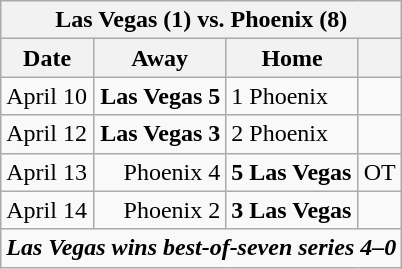<table class="wikitable">
<tr>
<th bgcolor="#DDDDDD" colspan="4">Las Vegas (1) vs. Phoenix (8)</th>
</tr>
<tr>
<th>Date</th>
<th>Away</th>
<th>Home</th>
<th></th>
</tr>
<tr>
<td>April 10</td>
<td align="right"><strong>Las Vegas 5</strong></td>
<td>1 Phoenix</td>
<td></td>
</tr>
<tr>
<td>April 12</td>
<td align="right"><strong>Las Vegas 3</strong></td>
<td>2 Phoenix</td>
<td></td>
</tr>
<tr>
<td>April 13</td>
<td align="right">Phoenix 4</td>
<td><strong>5 Las Vegas</strong></td>
<td>OT</td>
</tr>
<tr>
<td>April 14</td>
<td align="right">Phoenix 2</td>
<td><strong>3 Las Vegas</strong></td>
<td></td>
</tr>
<tr align="center">
<td colspan="4"><strong><em>Las Vegas wins best-of-seven series 4–0</em></strong></td>
</tr>
</table>
